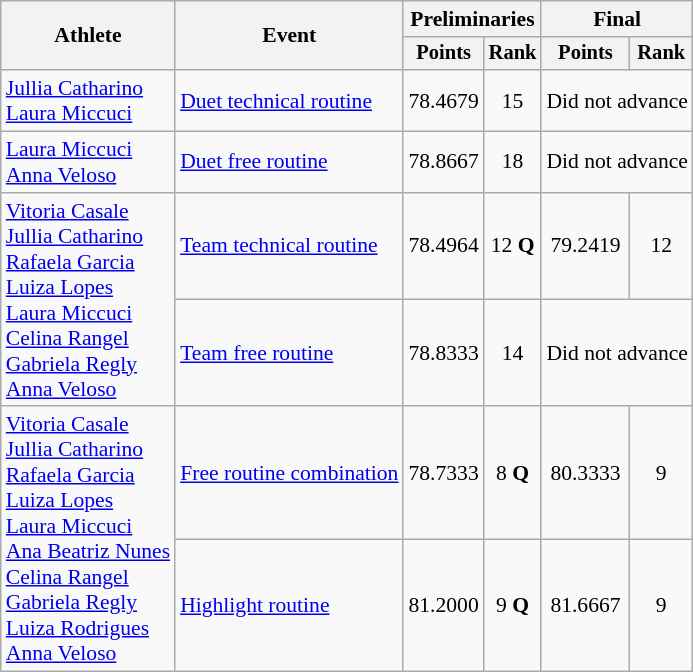<table class=wikitable style="font-size:90%">
<tr>
<th rowspan="2">Athlete</th>
<th rowspan="2">Event</th>
<th colspan="2">Preliminaries</th>
<th colspan="2">Final</th>
</tr>
<tr style="font-size:95%">
<th>Points</th>
<th>Rank</th>
<th>Points</th>
<th>Rank</th>
</tr>
<tr align=center>
<td align=left><a href='#'>Jullia Catharino</a><br><a href='#'>Laura Miccuci</a></td>
<td align=left><a href='#'>Duet technical routine</a></td>
<td>78.4679</td>
<td>15</td>
<td colspan="2">Did not advance</td>
</tr>
<tr align=center>
<td align=left><a href='#'>Laura Miccuci</a><br><a href='#'>Anna Veloso</a></td>
<td align=left><a href='#'>Duet free routine</a></td>
<td>78.8667</td>
<td>18</td>
<td colspan="2">Did not advance</td>
</tr>
<tr align=center>
<td align=left rowspan="2"><a href='#'>Vitoria Casale</a><br><a href='#'>Jullia Catharino</a><br><a href='#'>Rafaela Garcia</a><br><a href='#'>Luiza Lopes</a><br><a href='#'>Laura Miccuci</a><br><a href='#'>Celina Rangel</a><br><a href='#'>Gabriela Regly</a><br><a href='#'>Anna Veloso</a></td>
<td align=left><a href='#'>Team technical routine</a></td>
<td>78.4964</td>
<td>12 <strong>Q</strong></td>
<td>79.2419</td>
<td>12</td>
</tr>
<tr align=center>
<td align=left><a href='#'>Team free routine</a></td>
<td>78.8333</td>
<td>14</td>
<td colspan="2">Did not advance</td>
</tr>
<tr align=center>
<td align=left rowspan="2"><a href='#'>Vitoria Casale</a><br><a href='#'>Jullia Catharino</a><br><a href='#'>Rafaela Garcia</a><br><a href='#'>Luiza Lopes</a><br><a href='#'>Laura Miccuci</a><br><a href='#'>Ana Beatriz Nunes</a><br><a href='#'>Celina Rangel</a><br><a href='#'>Gabriela Regly</a><br><a href='#'>Luiza Rodrigues</a><br><a href='#'>Anna Veloso</a></td>
<td align=left><a href='#'>Free routine combination</a></td>
<td>78.7333</td>
<td>8 <strong>Q</strong></td>
<td>80.3333</td>
<td>9</td>
</tr>
<tr align=center>
<td align=left><a href='#'>Highlight routine</a></td>
<td>81.2000</td>
<td>9 <strong>Q</strong></td>
<td>81.6667</td>
<td>9</td>
</tr>
</table>
